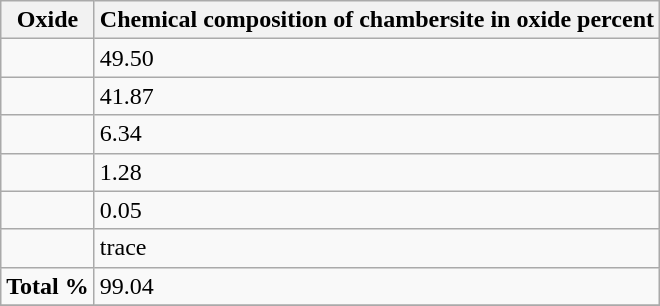<table class="wikitable">
<tr>
<th>Oxide</th>
<th>Chemical composition of chambersite in oxide percent</th>
</tr>
<tr>
<td><strong></strong></td>
<td>49.50</td>
</tr>
<tr>
<td><strong></strong></td>
<td>41.87</td>
</tr>
<tr>
<td><strong></strong></td>
<td>6.34</td>
</tr>
<tr>
<td><strong></strong></td>
<td>1.28</td>
</tr>
<tr>
<td><strong></strong></td>
<td>0.05</td>
</tr>
<tr>
<td><strong></strong></td>
<td>trace</td>
</tr>
<tr>
<td><strong>Total %</strong></td>
<td>99.04</td>
</tr>
<tr>
</tr>
</table>
